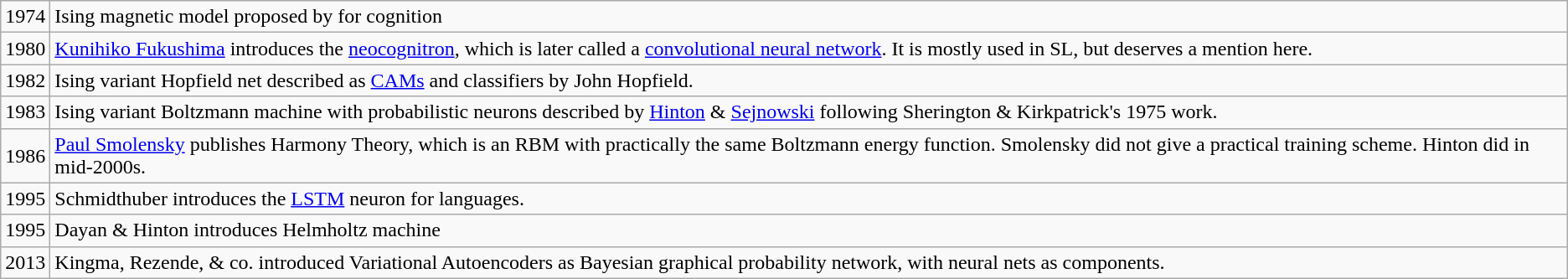<table class="wikitable">
<tr>
<td>1974</td>
<td>Ising magnetic model proposed by  for cognition</td>
</tr>
<tr>
<td>1980</td>
<td><a href='#'>Kunihiko Fukushima</a> introduces the <a href='#'>neocognitron</a>, which is later called a <a href='#'>convolutional neural network</a>. It is mostly used in SL, but deserves a mention here.</td>
</tr>
<tr>
<td>1982</td>
<td>Ising variant Hopfield net described as <a href='#'>CAMs</a> and classifiers by John Hopfield.</td>
</tr>
<tr>
<td>1983</td>
<td>Ising variant Boltzmann machine with probabilistic neurons described by <a href='#'>Hinton</a> & <a href='#'>Sejnowski</a> following Sherington & Kirkpatrick's 1975 work.</td>
</tr>
<tr>
<td>1986</td>
<td><a href='#'>Paul Smolensky</a> publishes Harmony Theory, which is an RBM with practically the same Boltzmann energy function. Smolensky did not give a practical training scheme. Hinton did in mid-2000s.</td>
</tr>
<tr>
<td>1995</td>
<td>Schmidthuber introduces the <a href='#'>LSTM</a> neuron for languages.</td>
</tr>
<tr>
<td>1995</td>
<td>Dayan & Hinton introduces Helmholtz machine</td>
</tr>
<tr>
<td>2013</td>
<td>Kingma, Rezende, & co. introduced Variational Autoencoders as Bayesian graphical probability network, with neural nets as components.</td>
</tr>
</table>
